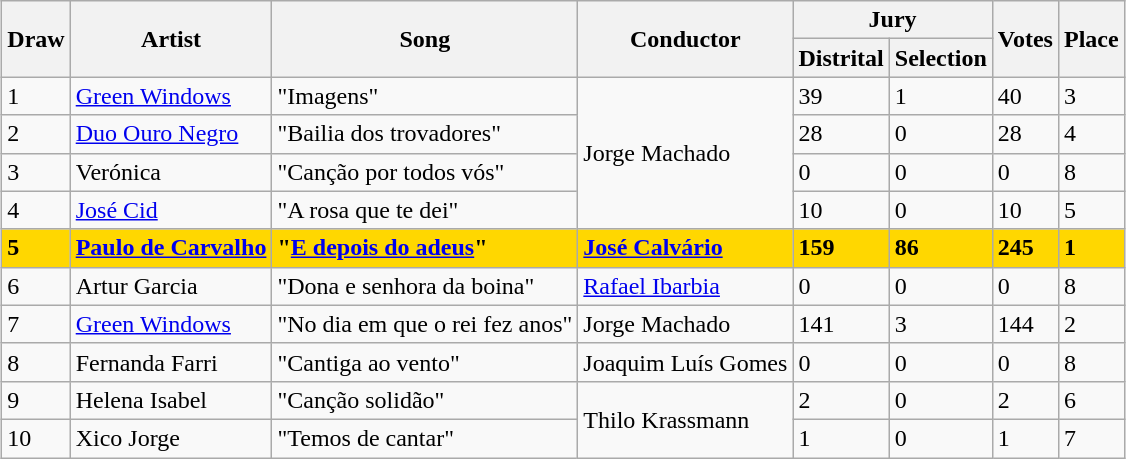<table class="sortable wikitable" style="margin: 1em auto 1em auto">
<tr>
<th rowspan="2">Draw</th>
<th rowspan="2">Artist</th>
<th rowspan="2">Song</th>
<th rowspan="2">Conductor</th>
<th colspan="2">Jury</th>
<th rowspan="2">Votes</th>
<th rowspan="2">Place</th>
</tr>
<tr bgcolor="#CCCCCC">
<th>Distrital</th>
<th>Selection</th>
</tr>
<tr>
<td>1</td>
<td><a href='#'>Green Windows</a></td>
<td>"Imagens"</td>
<td rowspan="4">Jorge Machado</td>
<td>39</td>
<td>1</td>
<td>40</td>
<td>3</td>
</tr>
<tr>
<td>2</td>
<td><a href='#'>Duo Ouro Negro</a></td>
<td>"Bailia dos trovadores"</td>
<td>28</td>
<td>0</td>
<td>28</td>
<td>4</td>
</tr>
<tr>
<td>3</td>
<td>Verónica</td>
<td>"Canção por todos vós"</td>
<td>0</td>
<td>0</td>
<td>0</td>
<td>8</td>
</tr>
<tr>
<td>4</td>
<td><a href='#'>José Cid</a></td>
<td>"A rosa que te dei"</td>
<td>10</td>
<td>0</td>
<td>10</td>
<td>5</td>
</tr>
<tr bgcolor="#FFD700">
<td><strong>5</strong></td>
<td><strong><a href='#'>Paulo de Carvalho</a></strong></td>
<td><strong>"<a href='#'>E depois do adeus</a>"</strong></td>
<td><strong><a href='#'>José Calvário</a></strong></td>
<td><strong>159</strong></td>
<td><strong>86</strong></td>
<td><strong>245</strong></td>
<td><strong>1</strong></td>
</tr>
<tr>
<td>6</td>
<td>Artur Garcia</td>
<td>"Dona e senhora da boina"</td>
<td><a href='#'>Rafael Ibarbia</a></td>
<td>0</td>
<td>0</td>
<td>0</td>
<td>8</td>
</tr>
<tr>
<td>7</td>
<td><a href='#'>Green Windows</a></td>
<td>"No dia em que o rei fez anos"</td>
<td>Jorge Machado</td>
<td>141</td>
<td>3</td>
<td>144</td>
<td>2</td>
</tr>
<tr>
<td>8</td>
<td>Fernanda Farri</td>
<td>"Cantiga ao vento"</td>
<td>Joaquim Luís Gomes</td>
<td>0</td>
<td>0</td>
<td>0</td>
<td>8</td>
</tr>
<tr>
<td>9</td>
<td>Helena Isabel</td>
<td>"Canção solidão"</td>
<td rowspan="2">Thilo Krassmann</td>
<td>2</td>
<td>0</td>
<td>2</td>
<td>6</td>
</tr>
<tr>
<td>10</td>
<td>Xico Jorge</td>
<td>"Temos de cantar"</td>
<td>1</td>
<td>0</td>
<td>1</td>
<td>7</td>
</tr>
</table>
